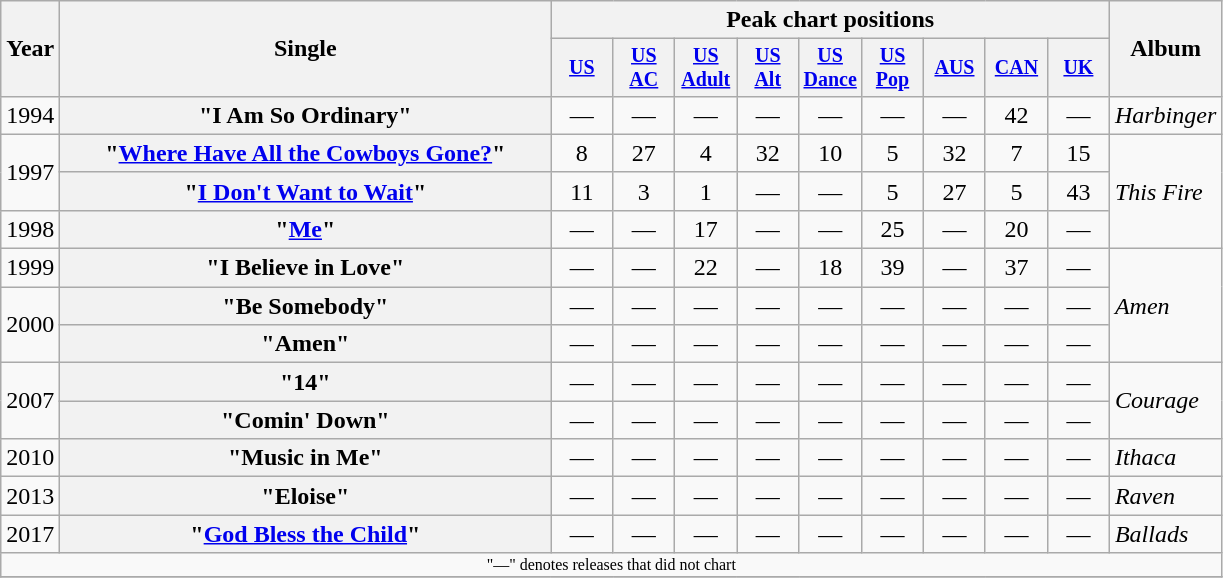<table class="wikitable plainrowheaders" style="text-align:center;">
<tr>
<th rowspan="2">Year</th>
<th rowspan="2" style="width:20em;">Single</th>
<th colspan="9">Peak chart positions</th>
<th rowspan="2">Album</th>
</tr>
<tr style="font-size:smaller;">
<th width="35"><a href='#'>US</a><br></th>
<th width="35"><a href='#'>US AC</a><br></th>
<th width="35"><a href='#'>US Adult</a><br></th>
<th width="35"><a href='#'>US<br>Alt</a><br></th>
<th width="35"><a href='#'>US<br>Dance</a><br></th>
<th width="35"><a href='#'>US Pop</a><br></th>
<th width="35"><a href='#'>AUS</a><br></th>
<th width="35"><a href='#'>CAN</a><br></th>
<th width="35"><a href='#'>UK</a><br></th>
</tr>
<tr>
<td>1994</td>
<th scope="row">"I Am So Ordinary"</th>
<td>—</td>
<td>—</td>
<td>—</td>
<td>—</td>
<td>—</td>
<td>—</td>
<td>—</td>
<td>42</td>
<td>—</td>
<td align="left"><em>Harbinger</em></td>
</tr>
<tr>
<td rowspan="2">1997</td>
<th scope="row">"<a href='#'>Where Have All the Cowboys Gone?</a>"</th>
<td>8</td>
<td>27</td>
<td>4</td>
<td>32</td>
<td>10</td>
<td>5</td>
<td>32</td>
<td>7</td>
<td>15</td>
<td align="left" rowspan="3"><em>This Fire</em></td>
</tr>
<tr>
<th scope="row">"<a href='#'>I Don't Want to Wait</a>"</th>
<td>11</td>
<td>3</td>
<td>1</td>
<td>—</td>
<td>—</td>
<td>5</td>
<td>27</td>
<td>5</td>
<td>43</td>
</tr>
<tr>
<td>1998</td>
<th scope="row">"<a href='#'>Me</a>"</th>
<td>—</td>
<td>—</td>
<td>17</td>
<td>—</td>
<td>—</td>
<td>25</td>
<td>—</td>
<td>20</td>
<td>—</td>
</tr>
<tr>
<td>1999</td>
<th scope="row">"I Believe in Love"</th>
<td>—</td>
<td>—</td>
<td>22</td>
<td>—</td>
<td>18</td>
<td>39</td>
<td>—</td>
<td>37</td>
<td>—</td>
<td align="left" rowspan="3"><em>Amen</em></td>
</tr>
<tr>
<td rowspan="2">2000</td>
<th scope="row">"Be Somebody"</th>
<td>—</td>
<td>—</td>
<td>—</td>
<td>—</td>
<td>—</td>
<td>—</td>
<td>—</td>
<td>—</td>
<td>—</td>
</tr>
<tr>
<th scope="row">"Amen"</th>
<td>—</td>
<td>—</td>
<td>—</td>
<td>—</td>
<td>—</td>
<td>—</td>
<td>—</td>
<td>—</td>
<td>—</td>
</tr>
<tr>
<td rowspan="2">2007</td>
<th scope="row">"14"</th>
<td>—</td>
<td>—</td>
<td>—</td>
<td>—</td>
<td>—</td>
<td>—</td>
<td>—</td>
<td>—</td>
<td>—</td>
<td align="left" rowspan="2"><em>Courage</em></td>
</tr>
<tr>
<th scope="row">"Comin' Down"</th>
<td>—</td>
<td>—</td>
<td>—</td>
<td>—</td>
<td>—</td>
<td>—</td>
<td>—</td>
<td>—</td>
<td>—</td>
</tr>
<tr>
<td rowspan="1">2010</td>
<th scope="row">"Music in Me"</th>
<td>—</td>
<td>—</td>
<td>—</td>
<td>—</td>
<td>—</td>
<td>—</td>
<td>—</td>
<td>—</td>
<td>—</td>
<td align="left" rowspan="1"><em>Ithaca</em></td>
</tr>
<tr>
<td rowspan="1">2013</td>
<th scope="row">"Eloise"</th>
<td>—</td>
<td>—</td>
<td>—</td>
<td>—</td>
<td>—</td>
<td>—</td>
<td>—</td>
<td>—</td>
<td>—</td>
<td align="left" rowspan="1"><em>Raven</em></td>
</tr>
<tr>
<td>2017</td>
<th scope="row">"<a href='#'>God Bless the Child</a>"</th>
<td>—</td>
<td>—</td>
<td>—</td>
<td>—</td>
<td>—</td>
<td>—</td>
<td>—</td>
<td>—</td>
<td>—</td>
<td align="left"><em>Ballads</em></td>
</tr>
<tr>
<td colspan="15" style="font-size:8pt">"—" denotes releases that did not chart</td>
</tr>
<tr>
</tr>
</table>
